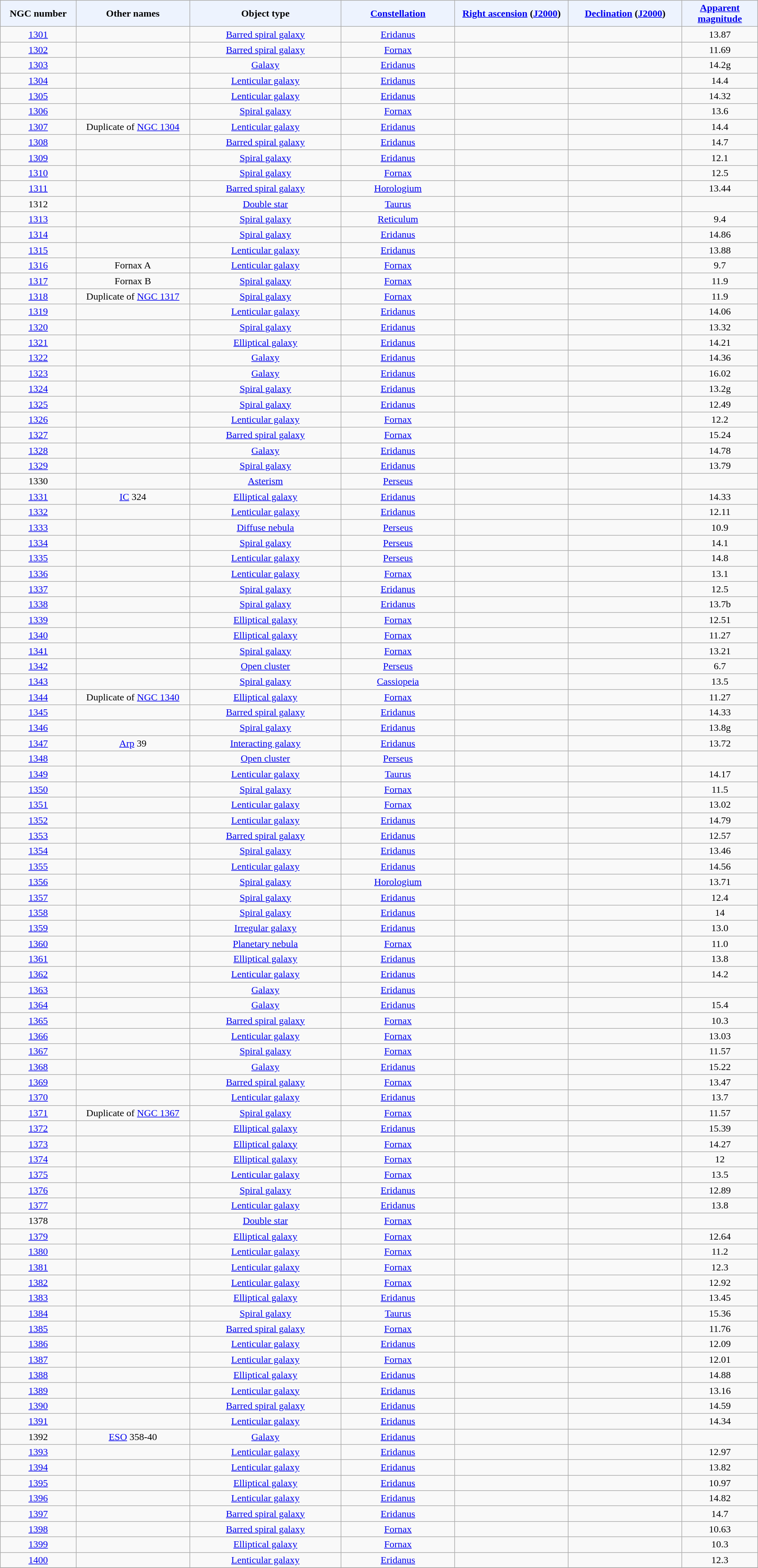<table class="wikitable sortable sticky-header" style="text-align: center;">
<tr>
<th style="background-color:#edf3fe; width: 10%;">NGC number</th>
<th style="background-color:#edf3fe; width: 15%;">Other names</th>
<th style="background-color:#edf3fe; width: 20%;">Object type</th>
<th style="background-color:#edf3fe; width: 15%;"><a href='#'>Constellation</a></th>
<th style="background-color:#edf3fe; width: 15%;"><a href='#'>Right ascension</a> (<a href='#'>J2000</a>)</th>
<th style="background-color:#edf3fe; width: 15%;"><a href='#'>Declination</a> (<a href='#'>J2000</a>)</th>
<th style="background-color:#edf3fe; width: 10%;"><a href='#'>Apparent magnitude</a></th>
</tr>
<tr>
<td><a href='#'>1301</a></td>
<td></td>
<td><a href='#'>Barred spiral galaxy</a></td>
<td><a href='#'>Eridanus</a></td>
<td></td>
<td></td>
<td>13.87</td>
</tr>
<tr>
<td><a href='#'>1302</a></td>
<td></td>
<td><a href='#'>Barred spiral galaxy</a></td>
<td><a href='#'>Fornax</a></td>
<td></td>
<td></td>
<td>11.69</td>
</tr>
<tr>
<td><a href='#'>1303</a></td>
<td></td>
<td><a href='#'>Galaxy</a></td>
<td><a href='#'>Eridanus</a></td>
<td></td>
<td></td>
<td>14.2g</td>
</tr>
<tr>
<td><a href='#'>1304</a></td>
<td></td>
<td><a href='#'>Lenticular galaxy</a></td>
<td><a href='#'>Eridanus</a></td>
<td></td>
<td></td>
<td>14.4</td>
</tr>
<tr>
<td><a href='#'>1305</a></td>
<td></td>
<td><a href='#'>Lenticular galaxy</a></td>
<td><a href='#'>Eridanus</a></td>
<td></td>
<td></td>
<td>14.32</td>
</tr>
<tr>
<td><a href='#'>1306</a></td>
<td></td>
<td><a href='#'>Spiral galaxy</a></td>
<td><a href='#'>Fornax</a></td>
<td></td>
<td></td>
<td>13.6</td>
</tr>
<tr>
<td><a href='#'>1307</a></td>
<td>Duplicate of <a href='#'>NGC 1304</a></td>
<td><a href='#'>Lenticular galaxy</a></td>
<td><a href='#'>Eridanus</a></td>
<td></td>
<td></td>
<td>14.4</td>
</tr>
<tr>
<td><a href='#'>1308</a></td>
<td></td>
<td><a href='#'>Barred spiral galaxy</a></td>
<td><a href='#'>Eridanus</a></td>
<td></td>
<td></td>
<td>14.7</td>
</tr>
<tr>
<td><a href='#'>1309</a></td>
<td></td>
<td><a href='#'>Spiral galaxy</a></td>
<td><a href='#'>Eridanus</a></td>
<td></td>
<td></td>
<td>12.1</td>
</tr>
<tr>
<td><a href='#'>1310</a></td>
<td></td>
<td><a href='#'>Spiral galaxy</a></td>
<td><a href='#'>Fornax</a></td>
<td></td>
<td></td>
<td>12.5</td>
</tr>
<tr>
<td><a href='#'>1311</a></td>
<td></td>
<td><a href='#'>Barred spiral galaxy</a></td>
<td><a href='#'>Horologium</a></td>
<td></td>
<td></td>
<td>13.44</td>
</tr>
<tr>
<td>1312</td>
<td></td>
<td><a href='#'>Double star</a></td>
<td><a href='#'>Taurus</a></td>
<td></td>
<td></td>
<td></td>
</tr>
<tr>
<td><a href='#'>1313</a></td>
<td></td>
<td><a href='#'>Spiral galaxy</a></td>
<td><a href='#'>Reticulum</a></td>
<td></td>
<td></td>
<td>9.4</td>
</tr>
<tr>
<td><a href='#'>1314</a></td>
<td></td>
<td><a href='#'>Spiral galaxy</a></td>
<td><a href='#'>Eridanus</a></td>
<td></td>
<td></td>
<td>14.86</td>
</tr>
<tr>
<td><a href='#'>1315</a></td>
<td></td>
<td><a href='#'>Lenticular galaxy</a></td>
<td><a href='#'>Eridanus</a></td>
<td></td>
<td></td>
<td>13.88</td>
</tr>
<tr>
<td><a href='#'>1316</a></td>
<td>Fornax A</td>
<td><a href='#'>Lenticular galaxy</a></td>
<td><a href='#'>Fornax</a></td>
<td></td>
<td></td>
<td>9.7</td>
</tr>
<tr>
<td><a href='#'>1317</a></td>
<td>Fornax B</td>
<td><a href='#'>Spiral galaxy</a></td>
<td><a href='#'>Fornax</a></td>
<td></td>
<td></td>
<td>11.9</td>
</tr>
<tr>
<td><a href='#'>1318</a></td>
<td>Duplicate of <a href='#'>NGC 1317</a></td>
<td><a href='#'>Spiral galaxy</a></td>
<td><a href='#'>Fornax</a></td>
<td></td>
<td></td>
<td>11.9</td>
</tr>
<tr>
<td><a href='#'>1319</a></td>
<td></td>
<td><a href='#'>Lenticular galaxy</a></td>
<td><a href='#'>Eridanus</a></td>
<td></td>
<td></td>
<td>14.06</td>
</tr>
<tr>
<td><a href='#'>1320</a></td>
<td></td>
<td><a href='#'>Spiral galaxy</a></td>
<td><a href='#'>Eridanus</a></td>
<td></td>
<td></td>
<td>13.32</td>
</tr>
<tr>
<td><a href='#'>1321</a></td>
<td></td>
<td><a href='#'>Elliptical galaxy</a></td>
<td><a href='#'>Eridanus</a></td>
<td></td>
<td></td>
<td>14.21</td>
</tr>
<tr>
<td><a href='#'>1322</a></td>
<td></td>
<td><a href='#'>Galaxy</a></td>
<td><a href='#'>Eridanus</a></td>
<td></td>
<td></td>
<td>14.36</td>
</tr>
<tr>
<td><a href='#'>1323</a></td>
<td></td>
<td><a href='#'>Galaxy</a></td>
<td><a href='#'>Eridanus</a></td>
<td></td>
<td></td>
<td>16.02</td>
</tr>
<tr>
<td><a href='#'>1324</a></td>
<td></td>
<td><a href='#'>Spiral galaxy</a></td>
<td><a href='#'>Eridanus</a></td>
<td></td>
<td></td>
<td>13.2g</td>
</tr>
<tr>
<td><a href='#'>1325</a></td>
<td></td>
<td><a href='#'>Spiral galaxy</a></td>
<td><a href='#'>Eridanus</a></td>
<td></td>
<td></td>
<td>12.49</td>
</tr>
<tr>
<td><a href='#'>1326</a></td>
<td></td>
<td><a href='#'>Lenticular galaxy</a></td>
<td><a href='#'>Fornax</a></td>
<td></td>
<td></td>
<td>12.2</td>
</tr>
<tr>
<td><a href='#'>1327</a></td>
<td></td>
<td><a href='#'>Barred spiral galaxy</a></td>
<td><a href='#'>Fornax</a></td>
<td></td>
<td></td>
<td>15.24</td>
</tr>
<tr>
<td><a href='#'>1328</a></td>
<td></td>
<td><a href='#'>Galaxy</a></td>
<td><a href='#'>Eridanus</a></td>
<td></td>
<td></td>
<td>14.78</td>
</tr>
<tr>
<td><a href='#'>1329</a></td>
<td></td>
<td><a href='#'>Spiral galaxy</a></td>
<td><a href='#'>Eridanus</a></td>
<td></td>
<td></td>
<td>13.79</td>
</tr>
<tr>
<td>1330</td>
<td></td>
<td><a href='#'>Asterism</a></td>
<td><a href='#'>Perseus</a></td>
<td></td>
<td></td>
<td></td>
</tr>
<tr>
<td><a href='#'>1331</a></td>
<td><a href='#'>IC</a> 324</td>
<td><a href='#'>Elliptical galaxy</a></td>
<td><a href='#'>Eridanus</a></td>
<td></td>
<td></td>
<td>14.33</td>
</tr>
<tr>
<td><a href='#'>1332</a></td>
<td></td>
<td><a href='#'>Lenticular galaxy</a></td>
<td><a href='#'>Eridanus</a></td>
<td></td>
<td></td>
<td>12.11</td>
</tr>
<tr>
<td><a href='#'>1333</a></td>
<td></td>
<td><a href='#'>Diffuse nebula</a></td>
<td><a href='#'>Perseus</a></td>
<td></td>
<td></td>
<td>10.9</td>
</tr>
<tr>
<td><a href='#'>1334</a></td>
<td></td>
<td><a href='#'>Spiral galaxy</a></td>
<td><a href='#'>Perseus</a></td>
<td></td>
<td></td>
<td>14.1</td>
</tr>
<tr>
<td><a href='#'>1335</a></td>
<td></td>
<td><a href='#'>Lenticular galaxy</a></td>
<td><a href='#'>Perseus</a></td>
<td></td>
<td></td>
<td>14.8</td>
</tr>
<tr>
<td><a href='#'>1336</a></td>
<td></td>
<td><a href='#'>Lenticular galaxy</a></td>
<td><a href='#'>Fornax</a></td>
<td></td>
<td></td>
<td>13.1</td>
</tr>
<tr>
<td><a href='#'>1337</a></td>
<td></td>
<td><a href='#'>Spiral galaxy</a></td>
<td><a href='#'>Eridanus</a></td>
<td></td>
<td></td>
<td>12.5</td>
</tr>
<tr>
<td><a href='#'>1338</a></td>
<td></td>
<td><a href='#'>Spiral galaxy</a></td>
<td><a href='#'>Eridanus</a></td>
<td></td>
<td></td>
<td>13.7b</td>
</tr>
<tr>
<td><a href='#'>1339</a></td>
<td></td>
<td><a href='#'>Elliptical galaxy</a></td>
<td><a href='#'>Fornax</a></td>
<td></td>
<td></td>
<td>12.51</td>
</tr>
<tr>
<td><a href='#'>1340</a></td>
<td></td>
<td><a href='#'>Elliptical galaxy</a></td>
<td><a href='#'>Fornax</a></td>
<td></td>
<td></td>
<td>11.27</td>
</tr>
<tr>
<td><a href='#'>1341</a></td>
<td></td>
<td><a href='#'>Spiral galaxy</a></td>
<td><a href='#'>Fornax</a></td>
<td></td>
<td></td>
<td>13.21</td>
</tr>
<tr>
<td><a href='#'>1342</a></td>
<td></td>
<td><a href='#'>Open cluster</a></td>
<td><a href='#'>Perseus</a></td>
<td></td>
<td></td>
<td>6.7</td>
</tr>
<tr>
<td><a href='#'>1343</a></td>
<td></td>
<td><a href='#'>Spiral galaxy</a></td>
<td><a href='#'>Cassiopeia</a></td>
<td></td>
<td></td>
<td>13.5</td>
</tr>
<tr>
<td><a href='#'>1344</a></td>
<td>Duplicate of <a href='#'>NGC 1340</a></td>
<td><a href='#'>Elliptical galaxy</a></td>
<td><a href='#'>Fornax</a></td>
<td></td>
<td></td>
<td>11.27</td>
</tr>
<tr>
<td><a href='#'>1345</a></td>
<td></td>
<td><a href='#'>Barred spiral galaxy</a></td>
<td><a href='#'>Eridanus</a></td>
<td></td>
<td></td>
<td>14.33</td>
</tr>
<tr>
<td><a href='#'>1346</a></td>
<td></td>
<td><a href='#'>Spiral galaxy</a></td>
<td><a href='#'>Eridanus</a></td>
<td></td>
<td></td>
<td>13.8g</td>
</tr>
<tr>
<td><a href='#'>1347</a></td>
<td><a href='#'>Arp</a> 39</td>
<td><a href='#'>Interacting galaxy</a></td>
<td><a href='#'>Eridanus</a></td>
<td></td>
<td></td>
<td>13.72</td>
</tr>
<tr>
<td><a href='#'>1348</a></td>
<td></td>
<td><a href='#'>Open cluster</a></td>
<td><a href='#'>Perseus</a></td>
<td></td>
<td></td>
<td></td>
</tr>
<tr>
<td><a href='#'>1349</a></td>
<td></td>
<td><a href='#'>Lenticular galaxy</a></td>
<td><a href='#'>Taurus</a></td>
<td></td>
<td></td>
<td>14.17</td>
</tr>
<tr>
<td><a href='#'>1350</a></td>
<td></td>
<td><a href='#'>Spiral galaxy</a></td>
<td><a href='#'>Fornax</a></td>
<td></td>
<td></td>
<td>11.5</td>
</tr>
<tr>
<td><a href='#'>1351</a></td>
<td></td>
<td><a href='#'>Lenticular galaxy</a></td>
<td><a href='#'>Fornax</a></td>
<td></td>
<td></td>
<td>13.02</td>
</tr>
<tr>
<td><a href='#'>1352</a></td>
<td></td>
<td><a href='#'>Lenticular galaxy</a></td>
<td><a href='#'>Eridanus</a></td>
<td></td>
<td></td>
<td>14.79</td>
</tr>
<tr>
<td><a href='#'>1353</a></td>
<td></td>
<td><a href='#'>Barred spiral galaxy</a></td>
<td><a href='#'>Eridanus</a></td>
<td></td>
<td></td>
<td>12.57</td>
</tr>
<tr>
<td><a href='#'>1354</a></td>
<td></td>
<td><a href='#'>Spiral galaxy</a></td>
<td><a href='#'>Eridanus</a></td>
<td></td>
<td></td>
<td>13.46</td>
</tr>
<tr>
<td><a href='#'>1355</a></td>
<td></td>
<td><a href='#'>Lenticular galaxy</a></td>
<td><a href='#'>Eridanus</a></td>
<td></td>
<td></td>
<td>14.56</td>
</tr>
<tr>
<td><a href='#'>1356</a></td>
<td></td>
<td><a href='#'>Spiral galaxy</a></td>
<td><a href='#'>Horologium</a></td>
<td></td>
<td></td>
<td>13.71</td>
</tr>
<tr>
<td><a href='#'>1357</a></td>
<td></td>
<td><a href='#'>Spiral galaxy</a></td>
<td><a href='#'>Eridanus</a></td>
<td></td>
<td></td>
<td>12.4</td>
</tr>
<tr>
<td><a href='#'>1358</a></td>
<td></td>
<td><a href='#'>Spiral galaxy</a></td>
<td><a href='#'>Eridanus</a></td>
<td></td>
<td></td>
<td>14</td>
</tr>
<tr>
<td><a href='#'>1359</a></td>
<td></td>
<td><a href='#'>Irregular galaxy</a></td>
<td><a href='#'>Eridanus</a></td>
<td></td>
<td></td>
<td>13.0</td>
</tr>
<tr>
<td><a href='#'>1360</a></td>
<td></td>
<td><a href='#'>Planetary nebula</a></td>
<td><a href='#'>Fornax</a></td>
<td></td>
<td></td>
<td>11.0</td>
</tr>
<tr>
<td><a href='#'>1361</a></td>
<td></td>
<td><a href='#'>Elliptical galaxy</a></td>
<td><a href='#'>Eridanus</a></td>
<td></td>
<td></td>
<td>13.8</td>
</tr>
<tr>
<td><a href='#'>1362</a></td>
<td></td>
<td><a href='#'>Lenticular galaxy</a></td>
<td><a href='#'>Eridanus</a></td>
<td></td>
<td></td>
<td>14.2</td>
</tr>
<tr>
<td><a href='#'>1363</a></td>
<td></td>
<td><a href='#'>Galaxy</a></td>
<td><a href='#'>Eridanus</a></td>
<td></td>
<td></td>
<td></td>
</tr>
<tr>
<td><a href='#'>1364</a></td>
<td></td>
<td><a href='#'>Galaxy</a></td>
<td><a href='#'>Eridanus</a></td>
<td></td>
<td></td>
<td>15.4</td>
</tr>
<tr>
<td><a href='#'>1365</a></td>
<td></td>
<td><a href='#'>Barred spiral galaxy</a></td>
<td><a href='#'>Fornax</a></td>
<td></td>
<td></td>
<td>10.3</td>
</tr>
<tr>
<td><a href='#'>1366</a></td>
<td></td>
<td><a href='#'>Lenticular galaxy</a></td>
<td><a href='#'>Fornax</a></td>
<td></td>
<td></td>
<td>13.03</td>
</tr>
<tr>
<td><a href='#'>1367</a></td>
<td></td>
<td><a href='#'>Spiral galaxy</a></td>
<td><a href='#'>Fornax</a></td>
<td></td>
<td></td>
<td>11.57</td>
</tr>
<tr>
<td><a href='#'>1368</a></td>
<td></td>
<td><a href='#'>Galaxy</a></td>
<td><a href='#'>Eridanus</a></td>
<td></td>
<td></td>
<td>15.22</td>
</tr>
<tr>
<td><a href='#'>1369</a></td>
<td></td>
<td><a href='#'>Barred spiral galaxy</a></td>
<td><a href='#'>Fornax</a></td>
<td></td>
<td></td>
<td>13.47</td>
</tr>
<tr>
<td><a href='#'>1370</a></td>
<td></td>
<td><a href='#'>Lenticular galaxy</a></td>
<td><a href='#'>Eridanus</a></td>
<td></td>
<td></td>
<td>13.7</td>
</tr>
<tr>
<td><a href='#'>1371</a></td>
<td>Duplicate of <a href='#'>NGC 1367</a></td>
<td><a href='#'>Spiral galaxy</a></td>
<td><a href='#'>Fornax</a></td>
<td></td>
<td></td>
<td>11.57</td>
</tr>
<tr>
<td><a href='#'>1372</a></td>
<td></td>
<td><a href='#'>Elliptical galaxy</a></td>
<td><a href='#'>Eridanus</a></td>
<td></td>
<td></td>
<td>15.39</td>
</tr>
<tr>
<td><a href='#'>1373</a></td>
<td></td>
<td><a href='#'>Elliptical galaxy</a></td>
<td><a href='#'>Fornax</a></td>
<td></td>
<td></td>
<td>14.27</td>
</tr>
<tr>
<td><a href='#'>1374</a></td>
<td></td>
<td><a href='#'>Elliptical galaxy</a></td>
<td><a href='#'>Fornax</a></td>
<td></td>
<td></td>
<td>12</td>
</tr>
<tr>
<td><a href='#'>1375</a></td>
<td></td>
<td><a href='#'>Lenticular galaxy</a></td>
<td><a href='#'>Fornax</a></td>
<td></td>
<td></td>
<td>13.5</td>
</tr>
<tr>
<td><a href='#'>1376</a></td>
<td></td>
<td><a href='#'>Spiral galaxy</a></td>
<td><a href='#'>Eridanus</a></td>
<td></td>
<td></td>
<td>12.89</td>
</tr>
<tr>
<td><a href='#'>1377</a></td>
<td></td>
<td><a href='#'>Lenticular galaxy</a></td>
<td><a href='#'>Eridanus</a></td>
<td></td>
<td></td>
<td>13.8</td>
</tr>
<tr>
<td>1378</td>
<td></td>
<td><a href='#'>Double star</a></td>
<td><a href='#'>Fornax</a></td>
<td></td>
<td></td>
<td></td>
</tr>
<tr>
<td><a href='#'>1379</a></td>
<td></td>
<td><a href='#'>Elliptical galaxy</a></td>
<td><a href='#'>Fornax</a></td>
<td></td>
<td></td>
<td>12.64</td>
</tr>
<tr>
<td><a href='#'>1380</a></td>
<td></td>
<td><a href='#'>Lenticular galaxy</a></td>
<td><a href='#'>Fornax</a></td>
<td></td>
<td></td>
<td>11.2</td>
</tr>
<tr>
<td><a href='#'>1381</a></td>
<td></td>
<td><a href='#'>Lenticular galaxy</a></td>
<td><a href='#'>Fornax</a></td>
<td></td>
<td></td>
<td>12.3</td>
</tr>
<tr>
<td><a href='#'>1382</a></td>
<td></td>
<td><a href='#'>Lenticular galaxy</a></td>
<td><a href='#'>Fornax</a></td>
<td></td>
<td></td>
<td>12.92</td>
</tr>
<tr>
<td><a href='#'>1383</a></td>
<td></td>
<td><a href='#'>Elliptical galaxy</a></td>
<td><a href='#'>Eridanus</a></td>
<td></td>
<td></td>
<td>13.45</td>
</tr>
<tr>
<td><a href='#'>1384</a></td>
<td></td>
<td><a href='#'>Spiral galaxy</a></td>
<td><a href='#'>Taurus</a></td>
<td></td>
<td></td>
<td>15.36</td>
</tr>
<tr>
<td><a href='#'>1385</a></td>
<td></td>
<td><a href='#'>Barred spiral galaxy</a></td>
<td><a href='#'>Fornax</a></td>
<td></td>
<td></td>
<td>11.76</td>
</tr>
<tr>
<td><a href='#'>1386</a></td>
<td></td>
<td><a href='#'>Lenticular galaxy</a></td>
<td><a href='#'>Eridanus</a></td>
<td></td>
<td></td>
<td>12.09</td>
</tr>
<tr>
<td><a href='#'>1387</a></td>
<td></td>
<td><a href='#'>Lenticular galaxy</a></td>
<td><a href='#'>Fornax</a></td>
<td></td>
<td></td>
<td>12.01</td>
</tr>
<tr>
<td><a href='#'>1388</a></td>
<td></td>
<td><a href='#'>Elliptical galaxy</a></td>
<td><a href='#'>Eridanus</a></td>
<td></td>
<td></td>
<td>14.88</td>
</tr>
<tr>
<td><a href='#'>1389</a></td>
<td></td>
<td><a href='#'>Lenticular galaxy</a></td>
<td><a href='#'>Eridanus</a></td>
<td></td>
<td></td>
<td>13.16</td>
</tr>
<tr>
<td><a href='#'>1390</a></td>
<td></td>
<td><a href='#'>Barred spiral galaxy</a></td>
<td><a href='#'>Eridanus</a></td>
<td></td>
<td></td>
<td>14.59</td>
</tr>
<tr>
<td><a href='#'>1391</a></td>
<td></td>
<td><a href='#'>Lenticular galaxy</a></td>
<td><a href='#'>Eridanus</a></td>
<td></td>
<td></td>
<td>14.34</td>
</tr>
<tr>
<td>1392</td>
<td><a href='#'>ESO</a> 358-40</td>
<td><a href='#'>Galaxy</a></td>
<td><a href='#'>Eridanus</a></td>
<td></td>
<td></td>
<td></td>
</tr>
<tr>
<td><a href='#'>1393</a></td>
<td></td>
<td><a href='#'>Lenticular galaxy</a></td>
<td><a href='#'>Eridanus</a></td>
<td></td>
<td></td>
<td>12.97</td>
</tr>
<tr>
<td><a href='#'>1394</a></td>
<td></td>
<td><a href='#'>Lenticular galaxy</a></td>
<td><a href='#'>Eridanus</a></td>
<td></td>
<td></td>
<td>13.82</td>
</tr>
<tr>
<td><a href='#'>1395</a></td>
<td></td>
<td><a href='#'>Elliptical galaxy</a></td>
<td><a href='#'>Eridanus</a></td>
<td></td>
<td></td>
<td>10.97</td>
</tr>
<tr>
<td><a href='#'>1396</a></td>
<td></td>
<td><a href='#'>Lenticular galaxy</a></td>
<td><a href='#'>Eridanus</a></td>
<td></td>
<td></td>
<td>14.82</td>
</tr>
<tr>
<td><a href='#'>1397</a></td>
<td></td>
<td><a href='#'>Barred spiral galaxy</a></td>
<td><a href='#'>Eridanus</a></td>
<td></td>
<td></td>
<td>14.7</td>
</tr>
<tr>
<td><a href='#'>1398</a></td>
<td></td>
<td><a href='#'>Barred spiral galaxy</a></td>
<td><a href='#'>Fornax</a></td>
<td></td>
<td></td>
<td>10.63</td>
</tr>
<tr>
<td><a href='#'>1399</a></td>
<td></td>
<td><a href='#'>Elliptical galaxy</a></td>
<td><a href='#'>Fornax</a></td>
<td></td>
<td></td>
<td>10.3</td>
</tr>
<tr>
<td><a href='#'>1400</a></td>
<td></td>
<td><a href='#'>Lenticular galaxy</a></td>
<td><a href='#'>Eridanus</a></td>
<td></td>
<td></td>
<td>12.3</td>
</tr>
<tr>
</tr>
</table>
